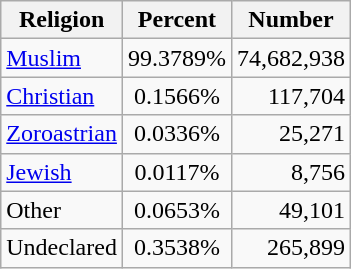<table class="wikitable">
<tr>
<th>Religion</th>
<th>Percent</th>
<th>Number</th>
</tr>
<tr>
<td><a href='#'>Muslim</a></td>
<td style="text-align:center">99.3789%</td>
<td style="text-align:right">74,682,938</td>
</tr>
<tr>
<td><a href='#'>Christian</a></td>
<td style="text-align:center">0.1566%</td>
<td style="text-align:right">117,704</td>
</tr>
<tr>
<td><a href='#'>Zoroastrian</a></td>
<td style="text-align:center">0.0336%</td>
<td style="text-align:right">25,271</td>
</tr>
<tr>
<td><a href='#'>Jewish</a></td>
<td style="text-align:center">0.0117%</td>
<td style="text-align:right">8,756</td>
</tr>
<tr>
<td>Other</td>
<td style="text-align:center">0.0653%</td>
<td style="text-align:right">49,101</td>
</tr>
<tr>
<td>Undeclared</td>
<td style="text-align:center">0.3538%</td>
<td style="text-align:right">265,899</td>
</tr>
</table>
